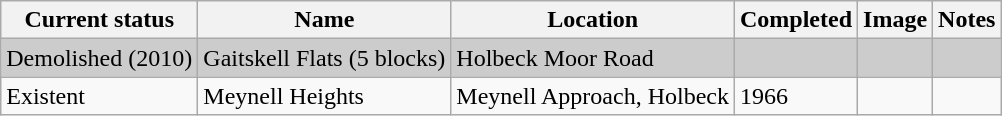<table class="wikitable sortable">
<tr>
<th>Current status</th>
<th>Name</th>
<th>Location</th>
<th>Completed</th>
<th class="unsortable">Image</th>
<th class="unsortable">Notes</th>
</tr>
<tr style="background:#ccc;">
<td>Demolished (2010)</td>
<td>Gaitskell Flats (5 blocks)</td>
<td>Holbeck Moor Road</td>
<td></td>
<td></td>
<td></td>
</tr>
<tr>
<td>Existent</td>
<td>Meynell Heights</td>
<td>Meynell Approach, Holbeck</td>
<td>1966</td>
<td></td>
<td></td>
</tr>
</table>
